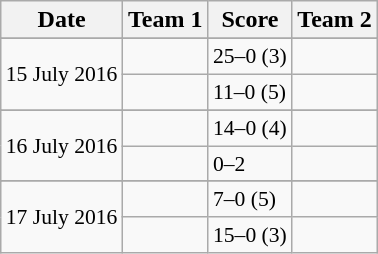<table class="wikitable">
<tr>
<th>Date</th>
<th>Team 1</th>
<th>Score</th>
<th>Team 2</th>
</tr>
<tr>
</tr>
<tr style=font-size:90%>
<td rowspan=2>15 July 2016</td>
<td></td>
<td>25–0 (3)</td>
<td></td>
</tr>
<tr style=font-size:90%>
<td></td>
<td>11–0 (5)</td>
<td></td>
</tr>
<tr>
</tr>
<tr style=font-size:90%>
<td rowspan=2>16 July 2016</td>
<td></td>
<td>14–0 (4)</td>
<td></td>
</tr>
<tr style=font-size:90%>
<td></td>
<td>0–2</td>
<td></td>
</tr>
<tr>
</tr>
<tr style=font-size:90%>
<td rowspan=2>17 July 2016</td>
<td></td>
<td>7–0 (5)</td>
<td></td>
</tr>
<tr style=font-size:90%>
<td></td>
<td>15–0 (3)</td>
<td></td>
</tr>
</table>
